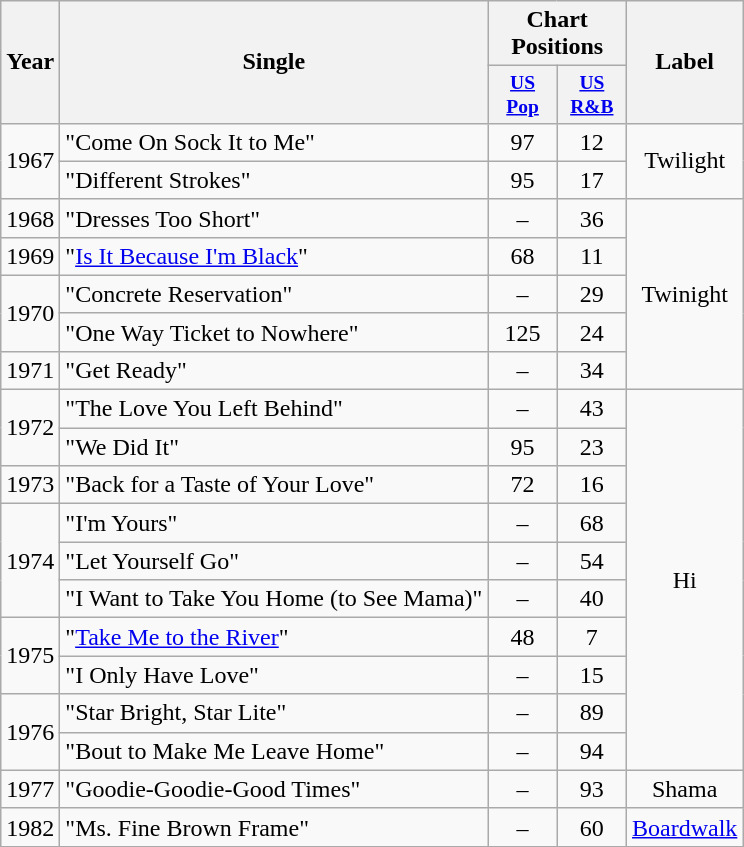<table class="wikitable" style="text-align:center;">
<tr>
<th rowspan="2">Year</th>
<th rowspan="2">Single</th>
<th colspan="2">Chart Positions</th>
<th rowspan="2">Label</th>
</tr>
<tr style="font-size:small;">
<th width="40"><a href='#'>US Pop</a></th>
<th width="40"><a href='#'>US<br>R&B</a></th>
</tr>
<tr>
<td rowspan="2">1967</td>
<td align="left">"Come On Sock It to Me"</td>
<td>97</td>
<td>12</td>
<td rowspan="2">Twilight</td>
</tr>
<tr>
<td align="left">"Different Strokes"</td>
<td>95</td>
<td>17</td>
</tr>
<tr>
<td rowspan="1">1968</td>
<td align="left">"Dresses Too Short"</td>
<td>–</td>
<td>36</td>
<td rowspan="5">Twinight</td>
</tr>
<tr>
<td rowspan="1">1969</td>
<td align="left">"<a href='#'>Is It Because I'm Black</a>"</td>
<td>68</td>
<td>11</td>
</tr>
<tr>
<td rowspan="2">1970</td>
<td align="left">"Concrete Reservation"</td>
<td>–</td>
<td>29</td>
</tr>
<tr>
<td align="left">"One Way Ticket to Nowhere"</td>
<td>125</td>
<td>24</td>
</tr>
<tr>
<td rowspan="1">1971</td>
<td align="left">"Get Ready"</td>
<td>–</td>
<td>34</td>
</tr>
<tr>
<td rowspan="2">1972</td>
<td align="left">"The Love You Left Behind"</td>
<td>–</td>
<td>43</td>
<td rowspan="10">Hi</td>
</tr>
<tr>
<td align="left">"We Did It"</td>
<td>95</td>
<td>23</td>
</tr>
<tr>
<td rowspan="1">1973</td>
<td align="left">"Back for a Taste of Your Love"</td>
<td>72</td>
<td>16</td>
</tr>
<tr>
<td rowspan="3">1974</td>
<td align="left">"I'm Yours"</td>
<td>–</td>
<td>68</td>
</tr>
<tr>
<td align="left">"Let Yourself Go"</td>
<td>–</td>
<td>54</td>
</tr>
<tr>
<td align="left">"I Want to Take You Home (to See Mama)"</td>
<td>–</td>
<td>40</td>
</tr>
<tr>
<td rowspan="2">1975</td>
<td align="left">"<a href='#'>Take Me to the River</a>"</td>
<td>48</td>
<td>7</td>
</tr>
<tr>
<td align="left">"I Only Have Love"</td>
<td>–</td>
<td>15</td>
</tr>
<tr>
<td rowspan="2">1976</td>
<td align="left">"Star Bright, Star Lite"</td>
<td>–</td>
<td>89</td>
</tr>
<tr>
<td align="left">"Bout to Make Me Leave Home"</td>
<td>–</td>
<td>94</td>
</tr>
<tr>
<td rowspan="1">1977</td>
<td align="left">"Goodie-Goodie-Good Times"</td>
<td>–</td>
<td>93</td>
<td rowspan="1">Shama</td>
</tr>
<tr>
<td rowspan="1">1982</td>
<td align="left">"Ms. Fine Brown Frame"</td>
<td>–</td>
<td>60</td>
<td rowspan="1"><a href='#'>Boardwalk</a></td>
</tr>
<tr>
</tr>
</table>
